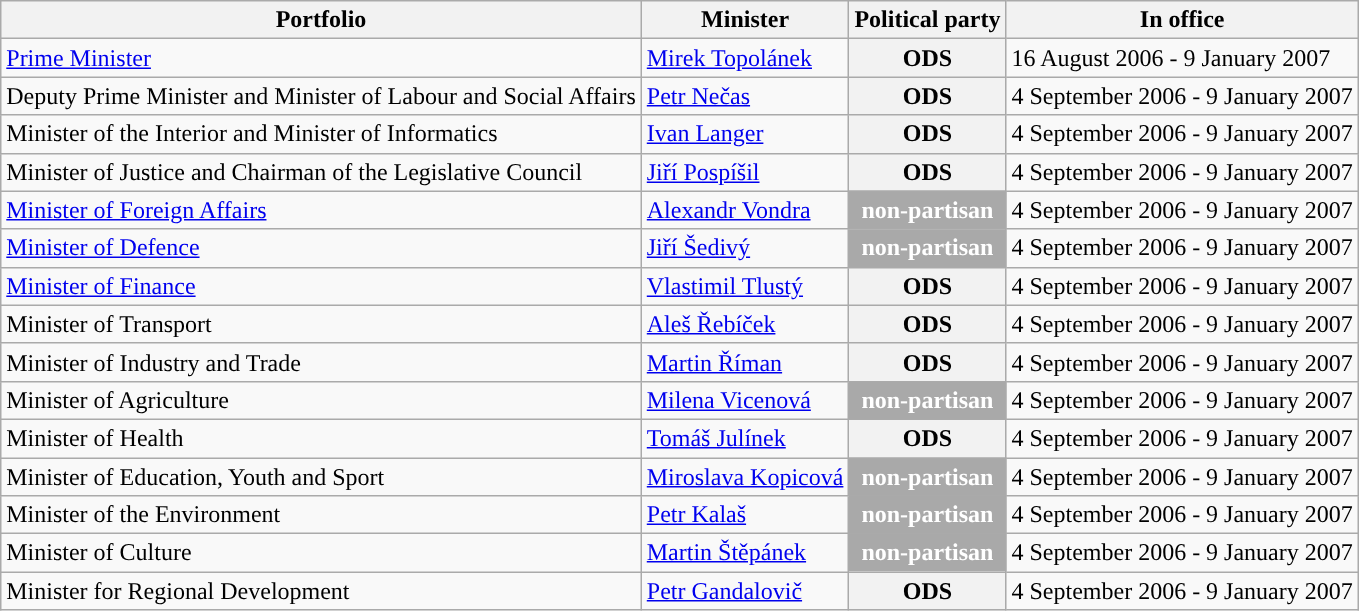<table class="wikitable">
<tr>
<th>Portfolio</th>
<th>Minister</th>
<th>Political party</th>
<th>In office</th>
</tr>
<tr>
<td><a href='#'>Prime Minister</a></td>
<td><a href='#'>Mirek Topolánek</a></td>
<th style="background-color:">ODS</th>
<td>16 August 2006 - 9 January 2007</td>
</tr>
<tr>
<td>Deputy Prime Minister and Minister of Labour and Social Affairs</td>
<td><a href='#'>Petr Nečas</a></td>
<th style="background-color:">ODS</th>
<td>4 September 2006 - 9 January 2007</td>
</tr>
<tr>
<td>Minister of the Interior and Minister of Informatics</td>
<td><a href='#'>Ivan Langer</a></td>
<th style="background-color:">ODS</th>
<td>4 September 2006 - 9 January 2007</td>
</tr>
<tr>
<td>Minister of Justice and Chairman of the Legislative Council</td>
<td><a href='#'>Jiří Pospíšil</a></td>
<th style="background-color:">ODS</th>
<td>4 September 2006 - 9 January 2007</td>
</tr>
<tr>
<td><a href='#'>Minister of Foreign Affairs</a></td>
<td><a href='#'>Alexandr Vondra</a></td>
<th style="background-color:#A9A9A9; color:white">non-partisan</th>
<td>4 September 2006 - 9 January 2007</td>
</tr>
<tr>
<td><a href='#'>Minister of Defence</a></td>
<td><a href='#'>Jiří Šedivý</a></td>
<th style="background-color:#A9A9A9; color:white">non-partisan</th>
<td>4 September 2006 - 9 January 2007</td>
</tr>
<tr>
<td><a href='#'>Minister of Finance</a></td>
<td><a href='#'>Vlastimil Tlustý</a></td>
<th style="background-color:">ODS</th>
<td>4 September 2006 - 9 January 2007</td>
</tr>
<tr>
<td>Minister of Transport</td>
<td><a href='#'>Aleš Řebíček</a></td>
<th style="background-color:">ODS</th>
<td>4 September 2006 - 9 January 2007</td>
</tr>
<tr>
<td>Minister of Industry and Trade</td>
<td><a href='#'>Martin Říman</a></td>
<th style="background-color:">ODS</th>
<td>4 September 2006 - 9 January 2007</td>
</tr>
<tr>
<td>Minister of Agriculture</td>
<td><a href='#'>Milena Vicenová</a></td>
<th style="background-color:#A9A9A9; color:white">non-partisan</th>
<td>4 September 2006 - 9 January 2007</td>
</tr>
<tr>
<td>Minister of Health</td>
<td><a href='#'>Tomáš Julínek</a></td>
<th style="background-color:">ODS</th>
<td>4 September 2006 - 9 January 2007</td>
</tr>
<tr>
<td>Minister of Education, Youth and Sport</td>
<td><a href='#'>Miroslava Kopicová</a></td>
<th style="background-color:#A9A9A9; color:white">non-partisan</th>
<td>4 September 2006 - 9 January 2007</td>
</tr>
<tr>
<td>Minister of the Environment</td>
<td><a href='#'>Petr Kalaš</a></td>
<th style="background-color:#A9A9A9; color:white">non-partisan</th>
<td>4 September 2006 - 9 January 2007</td>
</tr>
<tr>
<td>Minister of Culture</td>
<td><a href='#'>Martin Štěpánek</a></td>
<th style="background-color:#A9A9A9; color:white">non-partisan</th>
<td>4 September 2006 - 9 January 2007</td>
</tr>
<tr>
<td>Minister for Regional Development</td>
<td><a href='#'>Petr Gandalovič</a></td>
<th style="background-color:">ODS</th>
<td>4 September 2006 - 9 January 2007</td>
</tr>
</table>
